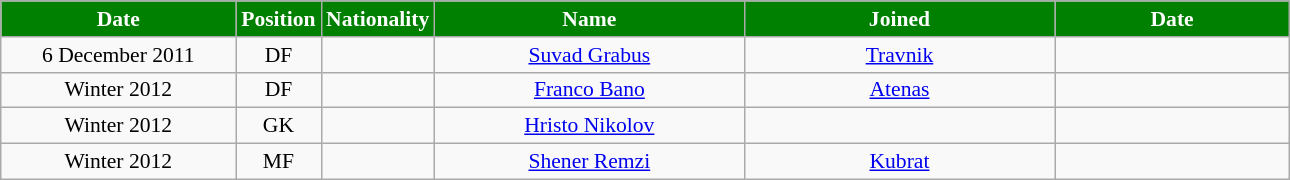<table class="wikitable"  style="text-align:center; font-size:90%; ">
<tr>
<th style="background:green; color:white; width:150px;">Date</th>
<th style="background: green; color:white; width:50px;">Position</th>
<th style="background: green; color:white; width:50px;">Nationality</th>
<th style="background: green; color:white; width:200px;">Name</th>
<th style="background: green; color:white; width:200px;">Joined</th>
<th style="background: green; color:white; width:150px;">Date</th>
</tr>
<tr>
<td>6 December 2011</td>
<td>DF</td>
<td></td>
<td><a href='#'>Suvad Grabus</a></td>
<td><a href='#'>Travnik</a></td>
<td></td>
</tr>
<tr>
<td>Winter 2012</td>
<td>DF</td>
<td></td>
<td><a href='#'>Franco Bano</a></td>
<td><a href='#'>Atenas</a></td>
<td></td>
</tr>
<tr>
<td>Winter 2012</td>
<td>GK</td>
<td></td>
<td><a href='#'>Hristo Nikolov</a></td>
<td></td>
<td></td>
</tr>
<tr>
<td>Winter 2012</td>
<td>MF</td>
<td></td>
<td><a href='#'>Shener Remzi</a></td>
<td><a href='#'>Kubrat</a></td>
<td></td>
</tr>
</table>
